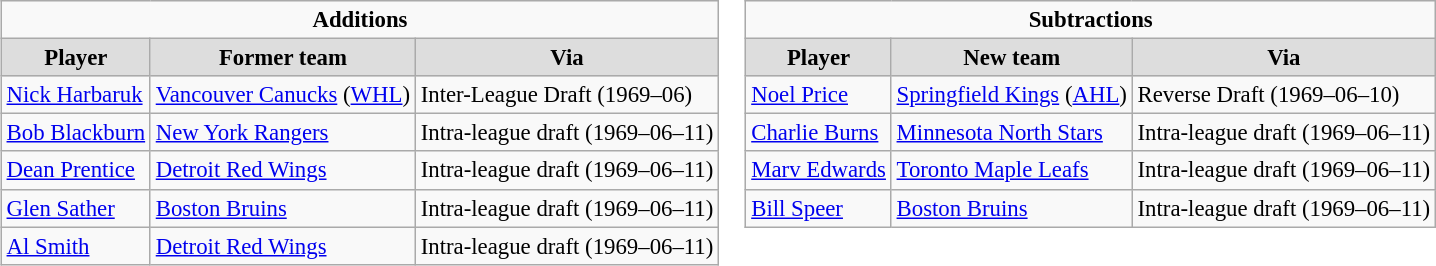<table cellspacing="0">
<tr>
<td valign="top"><br><table class="wikitable" style="font-size: 95%">
<tr>
<td colspan="10" align="center"><strong>Additions</strong></td>
</tr>
<tr align="center"  bgcolor="#dddddd">
<td><strong>Player</strong></td>
<td><strong>Former team</strong></td>
<td><strong>Via</strong></td>
</tr>
<tr>
<td><a href='#'>Nick Harbaruk</a></td>
<td><a href='#'>Vancouver Canucks</a> (<a href='#'>WHL</a>)</td>
<td>Inter-League Draft (1969–06)</td>
</tr>
<tr>
<td><a href='#'>Bob Blackburn</a></td>
<td><a href='#'>New York Rangers</a></td>
<td>Intra-league draft (1969–06–11)</td>
</tr>
<tr>
<td><a href='#'>Dean Prentice</a></td>
<td><a href='#'>Detroit Red Wings</a></td>
<td>Intra-league draft (1969–06–11)</td>
</tr>
<tr>
<td><a href='#'>Glen Sather</a></td>
<td><a href='#'>Boston Bruins</a></td>
<td>Intra-league draft (1969–06–11)</td>
</tr>
<tr>
<td><a href='#'>Al Smith</a></td>
<td><a href='#'>Detroit Red Wings</a></td>
<td>Intra-league draft (1969–06–11)</td>
</tr>
</table>
</td>
<td valign="top"><br><table class="wikitable" style="font-size: 95%">
<tr>
<td colspan="10" align="center"><strong>Subtractions</strong></td>
</tr>
<tr align="center"  bgcolor="#dddddd">
<td><strong>Player</strong></td>
<td><strong>New team</strong></td>
<td><strong>Via</strong></td>
</tr>
<tr>
<td><a href='#'>Noel Price</a></td>
<td><a href='#'>Springfield Kings</a> (<a href='#'>AHL</a>)</td>
<td>Reverse Draft (1969–06–10)</td>
</tr>
<tr>
<td><a href='#'>Charlie Burns</a></td>
<td><a href='#'>Minnesota North Stars</a></td>
<td>Intra-league draft (1969–06–11)</td>
</tr>
<tr>
<td><a href='#'>Marv Edwards</a></td>
<td><a href='#'>Toronto Maple Leafs</a></td>
<td>Intra-league draft (1969–06–11)</td>
</tr>
<tr>
<td><a href='#'>Bill Speer</a></td>
<td><a href='#'>Boston Bruins</a></td>
<td>Intra-league draft (1969–06–11)</td>
</tr>
</table>
</td>
</tr>
</table>
